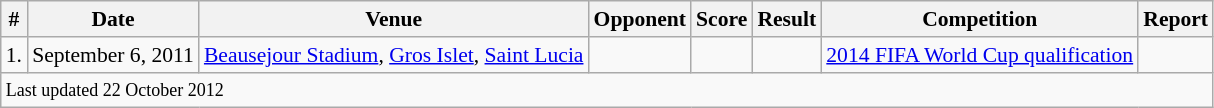<table class="wikitable" style="font-size:90%">
<tr>
<th>#</th>
<th>Date</th>
<th>Venue</th>
<th>Opponent</th>
<th>Score</th>
<th>Result</th>
<th>Competition</th>
<th>Report</th>
</tr>
<tr>
<td>1.</td>
<td>September 6, 2011</td>
<td><a href='#'>Beausejour Stadium</a>, <a href='#'>Gros Islet</a>, <a href='#'>Saint Lucia</a></td>
<td></td>
<td></td>
<td></td>
<td><a href='#'>2014 FIFA World Cup qualification</a></td>
<td></td>
</tr>
<tr>
<td colspan="12"><small>Last updated 22 October 2012</small></td>
</tr>
</table>
